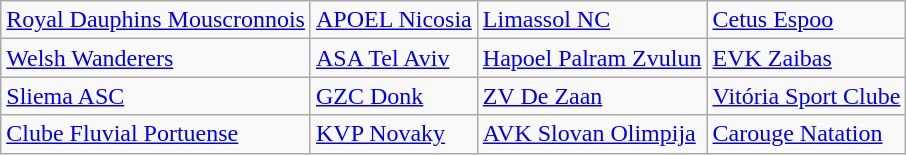<table class="wikitable">
<tr>
<td> <a href='#'>Royal Dauphins Mouscronnois</a></td>
<td> <a href='#'>APOEL Nicosia</a></td>
<td> <a href='#'>Limassol NC</a></td>
<td> <a href='#'>Cetus Espoo</a></td>
</tr>
<tr>
<td> <a href='#'>Welsh Wanderers</a></td>
<td> <a href='#'>ASA Tel Aviv</a></td>
<td> <a href='#'>Hapoel Palram Zvulun</a></td>
<td> <a href='#'>EVK Zaibas</a></td>
</tr>
<tr>
<td> <a href='#'>Sliema ASC</a></td>
<td> <a href='#'>GZC Donk</a></td>
<td> <a href='#'>ZV De Zaan</a></td>
<td> <a href='#'>Vitória Sport Clube</a></td>
</tr>
<tr>
<td> <a href='#'>Clube Fluvial Portuense</a></td>
<td> <a href='#'>KVP Novaky</a></td>
<td> <a href='#'>AVK Slovan Olimpija</a></td>
<td> <a href='#'>Carouge Natation</a></td>
</tr>
</table>
